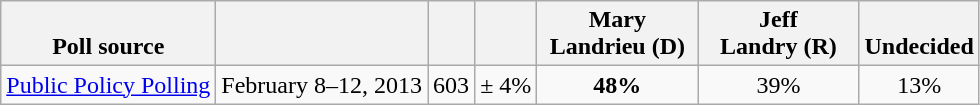<table class="wikitable" style="text-align:center">
<tr valign= bottom>
<th>Poll source</th>
<th></th>
<th></th>
<th></th>
<th style="width:100px;">Mary<br>Landrieu (D)</th>
<th style="width:100px;">Jeff<br>Landry (R)</th>
<th>Undecided</th>
</tr>
<tr>
<td align=left><a href='#'>Public Policy Polling</a></td>
<td>February 8–12, 2013</td>
<td>603</td>
<td>± 4%</td>
<td><strong>48%</strong></td>
<td>39%</td>
<td>13%</td>
</tr>
</table>
